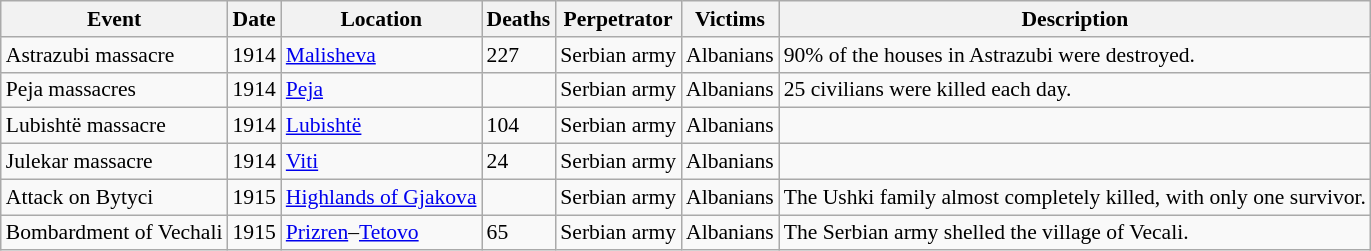<table class="sortable wikitable" style="font-size:90%;">
<tr>
<th>Event</th>
<th>Date</th>
<th>Location</th>
<th>Deaths</th>
<th>Perpetrator</th>
<th>Victims</th>
<th class="unsortable">Description</th>
</tr>
<tr>
<td>Astrazubi massacre</td>
<td>1914</td>
<td><a href='#'>Malisheva</a></td>
<td>227</td>
<td>Serbian army</td>
<td>Albanians</td>
<td>90% of the houses in Astrazubi were destroyed.</td>
</tr>
<tr>
<td>Peja massacres</td>
<td>1914</td>
<td><a href='#'>Peja</a></td>
<td></td>
<td>Serbian army</td>
<td>Albanians</td>
<td>25 civilians were killed each day.</td>
</tr>
<tr>
<td>Lubishtë massacre</td>
<td>1914</td>
<td><a href='#'>Lubishtë</a></td>
<td>104</td>
<td>Serbian army</td>
<td>Albanians</td>
<td></td>
</tr>
<tr>
<td>Julekar massacre</td>
<td>1914</td>
<td><a href='#'>Viti</a></td>
<td>24</td>
<td>Serbian army</td>
<td>Albanians</td>
<td></td>
</tr>
<tr>
<td>Attack on Bytyci</td>
<td>1915</td>
<td><a href='#'>Highlands of Gjakova</a></td>
<td></td>
<td>Serbian army</td>
<td>Albanians</td>
<td>The Ushki family almost completely killed, with only one survivor.</td>
</tr>
<tr>
<td>Bombardment of Vechali</td>
<td>1915</td>
<td><a href='#'>Prizren</a>–<a href='#'>Tetovo</a></td>
<td>65</td>
<td>Serbian army</td>
<td>Albanians</td>
<td>The Serbian army shelled the village of Vecali.</td>
</tr>
</table>
